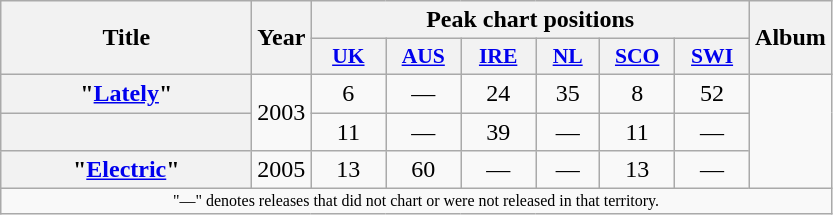<table class="wikitable plainrowheaders" style="text-align:center;">
<tr>
<th scope="col" rowspan="2" style="width:10em;">Title</th>
<th scope="col" rowspan="2">Year</th>
<th scope="col" colspan="6">Peak chart positions</th>
<th scope="col" rowspan="2">Album</th>
</tr>
<tr>
<th scope="col" style="width:3em;font-size:90%;"><a href='#'>UK</a><br></th>
<th scope="col" style="width:3em;font-size:90%;"><a href='#'>AUS</a><br></th>
<th scope="col" style="width:3em;font-size:90%;"><a href='#'>IRE</a><br></th>
<th scope="col" style="width:2.5em;font-size:90%;"><a href='#'>NL</a><br></th>
<th scope="col" style="width:3em;font-size:90%;"><a href='#'>SCO</a><br></th>
<th scope="col" style="width:3em;font-size:90%;"><a href='#'>SWI</a><br></th>
</tr>
<tr>
<th scope="row">"<a href='#'>Lately</a>"</th>
<td rowspan="2">2003</td>
<td>6</td>
<td>—</td>
<td>24</td>
<td>35</td>
<td>8</td>
<td>52</td>
<td rowspan="3"></td>
</tr>
<tr>
<th scope="row"></th>
<td>11</td>
<td>—</td>
<td>39</td>
<td>—</td>
<td>11</td>
<td>—</td>
</tr>
<tr>
<th scope="row">"<a href='#'>Electric</a>"</th>
<td>2005</td>
<td>13</td>
<td>60</td>
<td>—</td>
<td>—</td>
<td>13</td>
<td>—</td>
</tr>
<tr>
<td colspan="15" style="text-align:center; font-size:8pt;">"—" denotes releases that did not chart or were not released in that territory.</td>
</tr>
</table>
